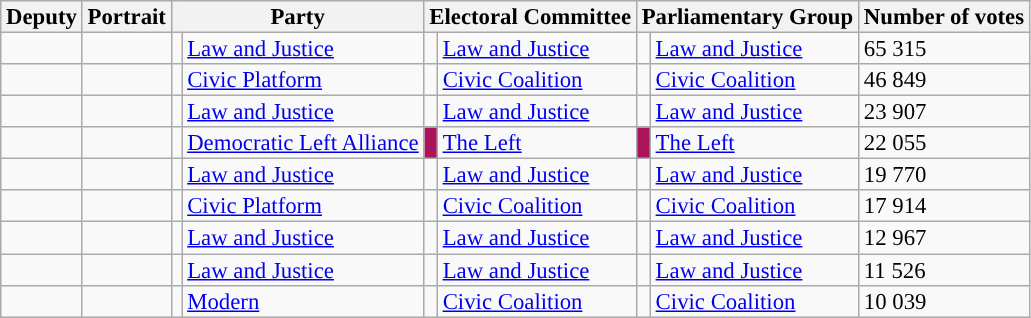<table class="wikitable sortable" style="font-size:95%;line-height:14px;">
<tr>
<th>Deputy</th>
<th>Portrait</th>
<th colspan="2">Party</th>
<th colspan="2">Electoral Committee</th>
<th colspan="2">Parliamentary Group</th>
<th>Number of votes</th>
</tr>
<tr>
<td></td>
<td></td>
<td style="background:"></td>
<td><a href='#'>Law and Justice</a></td>
<td style="background:"></td>
<td><a href='#'>Law and Justice</a></td>
<td style="background:"></td>
<td><a href='#'>Law and Justice</a></td>
<td>65 315</td>
</tr>
<tr>
<td></td>
<td></td>
<td style="background:"></td>
<td><a href='#'>Civic Platform</a></td>
<td style="background:"></td>
<td><a href='#'>Civic Coalition</a></td>
<td style="background:"></td>
<td><a href='#'>Civic Coalition</a></td>
<td>46 849</td>
</tr>
<tr>
<td></td>
<td></td>
<td style="background:"></td>
<td><a href='#'>Law and Justice</a></td>
<td style="background:"></td>
<td><a href='#'>Law and Justice</a></td>
<td style="background:"></td>
<td><a href='#'>Law and Justice</a></td>
<td>23 907</td>
</tr>
<tr>
<td></td>
<td></td>
<td style="background:"></td>
<td><a href='#'>Democratic Left Alliance</a></td>
<td style="background:#AC145A;"></td>
<td><a href='#'>The Left</a></td>
<td style="background:#AC145A;"></td>
<td><a href='#'>The Left</a></td>
<td>22 055</td>
</tr>
<tr>
<td></td>
<td></td>
<td style="background:"></td>
<td><a href='#'>Law and Justice</a></td>
<td style="background:"></td>
<td><a href='#'>Law and Justice</a></td>
<td style="background:"></td>
<td><a href='#'>Law and Justice</a></td>
<td>19 770</td>
</tr>
<tr>
<td></td>
<td></td>
<td style="background:"></td>
<td><a href='#'>Civic Platform</a></td>
<td style="background:"></td>
<td><a href='#'>Civic Coalition</a></td>
<td style="background:"></td>
<td><a href='#'>Civic Coalition</a></td>
<td>17 914</td>
</tr>
<tr>
<td></td>
<td></td>
<td style="background:"></td>
<td><a href='#'>Law and Justice</a></td>
<td style="background:"></td>
<td><a href='#'>Law and Justice</a></td>
<td style="background:"></td>
<td><a href='#'>Law and Justice</a></td>
<td>12 967</td>
</tr>
<tr>
<td></td>
<td></td>
<td style="background:"></td>
<td><a href='#'>Law and Justice</a></td>
<td style="background:"></td>
<td><a href='#'>Law and Justice</a></td>
<td style="background:"></td>
<td><a href='#'>Law and Justice</a></td>
<td>11 526</td>
</tr>
<tr>
<td></td>
<td></td>
<td style="background:"></td>
<td><a href='#'>Modern</a></td>
<td style="background:"></td>
<td><a href='#'>Civic Coalition</a></td>
<td style="background:"></td>
<td><a href='#'>Civic Coalition</a></td>
<td>10 039</td>
</tr>
</table>
